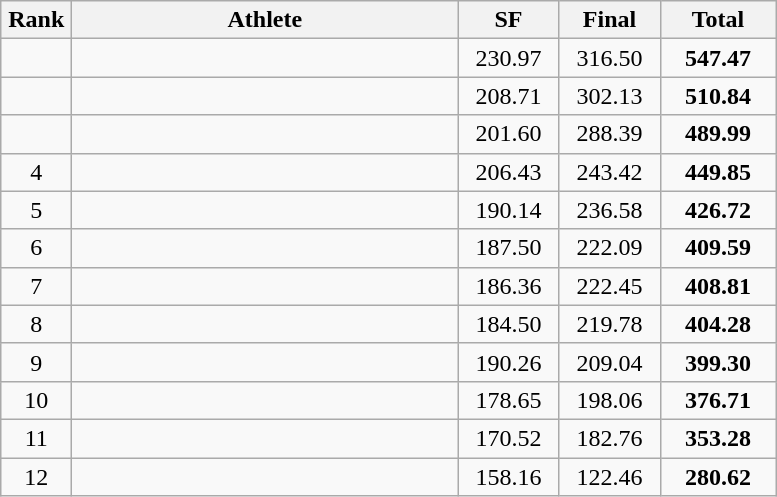<table class=wikitable style="text-align:center">
<tr>
<th width=40>Rank</th>
<th width=250>Athlete</th>
<th width=60>SF</th>
<th width=60>Final</th>
<th width=70>Total</th>
</tr>
<tr>
<td></td>
<td align=left></td>
<td>230.97</td>
<td>316.50</td>
<td><strong>547.47</strong></td>
</tr>
<tr>
<td></td>
<td align=left></td>
<td>208.71</td>
<td>302.13</td>
<td><strong>510.84</strong></td>
</tr>
<tr>
<td></td>
<td align=left></td>
<td>201.60</td>
<td>288.39</td>
<td><strong>489.99</strong></td>
</tr>
<tr>
<td>4</td>
<td align=left></td>
<td>206.43</td>
<td>243.42</td>
<td><strong>449.85</strong></td>
</tr>
<tr>
<td>5</td>
<td align=left></td>
<td>190.14</td>
<td>236.58</td>
<td><strong>426.72</strong></td>
</tr>
<tr>
<td>6</td>
<td align=left></td>
<td>187.50</td>
<td>222.09</td>
<td><strong>409.59</strong></td>
</tr>
<tr>
<td>7</td>
<td align=left></td>
<td>186.36</td>
<td>222.45</td>
<td><strong>408.81</strong></td>
</tr>
<tr>
<td>8</td>
<td align=left></td>
<td>184.50</td>
<td>219.78</td>
<td><strong>404.28</strong></td>
</tr>
<tr>
<td>9</td>
<td align=left></td>
<td>190.26</td>
<td>209.04</td>
<td><strong>399.30</strong></td>
</tr>
<tr>
<td>10</td>
<td align=left></td>
<td>178.65</td>
<td>198.06</td>
<td><strong>376.71</strong></td>
</tr>
<tr>
<td>11</td>
<td align=left></td>
<td>170.52</td>
<td>182.76</td>
<td><strong>353.28</strong></td>
</tr>
<tr>
<td>12</td>
<td align=left></td>
<td>158.16</td>
<td>122.46</td>
<td><strong>280.62</strong></td>
</tr>
</table>
